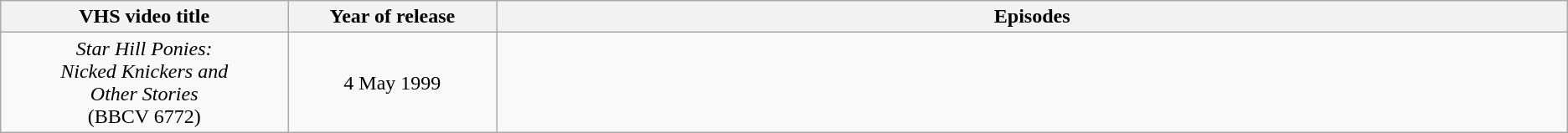<table class="wikitable">
<tr>
<th style="width:11%;">VHS video title</th>
<th style="width:8%;">Year of release</th>
<th style="width:41%;">Episodes</th>
</tr>
<tr>
<td align="center"><em>Star Hill Ponies:<br>Nicked Knickers and<br>Other Stories</em><br>(BBCV 6772)</td>
<td align="center">4 May 1999</td>
<td align="center"></td>
</tr>
</table>
